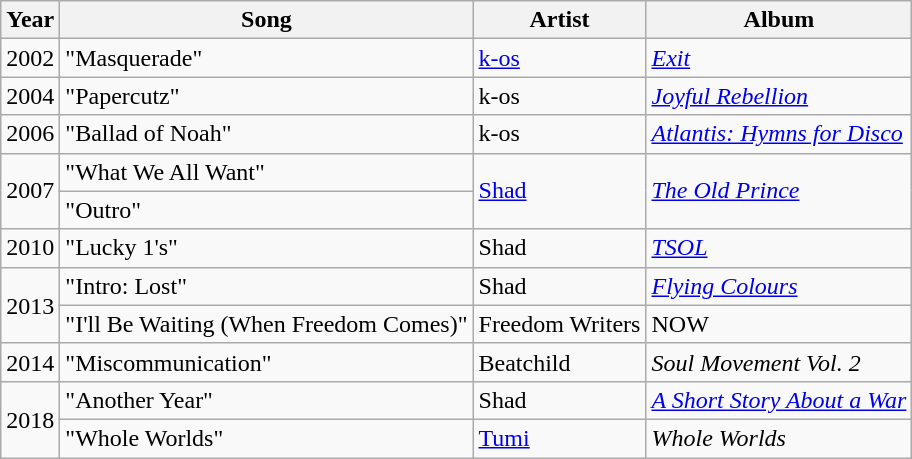<table class="wikitable">
<tr>
<th>Year</th>
<th>Song</th>
<th>Artist</th>
<th>Album</th>
</tr>
<tr>
<td rowspan="1">2002</td>
<td>"Masquerade"</td>
<td><a href='#'>k-os</a></td>
<td><em><a href='#'>Exit</a></em></td>
</tr>
<tr>
<td rowspan="1">2004</td>
<td>"Papercutz"</td>
<td>k-os</td>
<td><em><a href='#'>Joyful Rebellion</a></em></td>
</tr>
<tr>
<td rowspan="1">2006</td>
<td>"Ballad of Noah"</td>
<td>k-os</td>
<td><em><a href='#'>Atlantis: Hymns for Disco</a></em></td>
</tr>
<tr>
<td rowspan="2">2007</td>
<td>"What We All Want"</td>
<td rowspan="2"><a href='#'>Shad</a></td>
<td rowspan="2"><em><a href='#'>The Old Prince</a></em></td>
</tr>
<tr>
<td>"Outro"</td>
</tr>
<tr>
<td rowspan="1">2010</td>
<td>"Lucky 1's"</td>
<td>Shad</td>
<td><em><a href='#'>TSOL</a></em></td>
</tr>
<tr>
<td rowspan="2">2013</td>
<td>"Intro: Lost"</td>
<td>Shad</td>
<td><em><a href='#'>Flying Colours</a></em></td>
</tr>
<tr>
<td>"I'll Be Waiting (When Freedom Comes)"</td>
<td>Freedom Writers</td>
<td>NOW</td>
</tr>
<tr>
<td rowspan="1">2014</td>
<td>"Miscommunication"</td>
<td>Beatchild</td>
<td><em>Soul Movement Vol. 2</em></td>
</tr>
<tr>
<td rowspan="2">2018</td>
<td>"Another Year"</td>
<td>Shad</td>
<td><em><a href='#'>A Short Story About a War</a></em></td>
</tr>
<tr>
<td>"Whole Worlds"</td>
<td><a href='#'>Tumi</a></td>
<td><em>Whole Worlds</em></td>
</tr>
</table>
